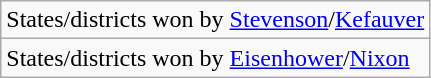<table class="wikitable">
<tr>
<td>States/districts won by <a href='#'>Stevenson</a>/<a href='#'>Kefauver</a></td>
</tr>
<tr>
<td>States/districts won by <a href='#'>Eisenhower</a>/<a href='#'>Nixon</a></td>
</tr>
</table>
